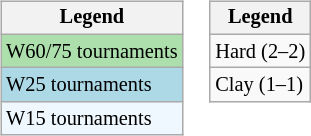<table>
<tr valign=top>
<td><br><table class="wikitable" style="font-size:85%">
<tr>
<th>Legend</th>
</tr>
<tr style="background:#addfad;">
<td>W60/75 tournaments</td>
</tr>
<tr style="background:lightblue;">
<td>W25 tournaments</td>
</tr>
<tr style="background:#f0f8ff;">
<td>W15 tournaments</td>
</tr>
</table>
</td>
<td><br><table class=wikitable style="font-size:85%">
<tr>
<th>Legend</th>
</tr>
<tr>
<td>Hard (2–2)</td>
</tr>
<tr>
<td>Clay (1–1)</td>
</tr>
</table>
</td>
</tr>
</table>
